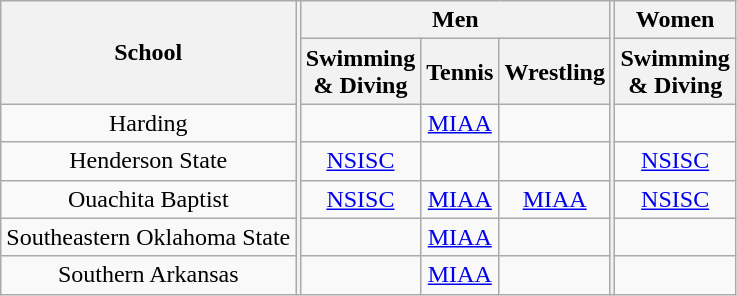<table class=wikitable style=text-align:center>
<tr>
<th rowspan=2>School</th>
<th rowspan=7 width=2 style=padding:0></th>
<th colspan=3>Men</th>
<th rowspan=7 width=2 style=padding:0></th>
<th>Women</th>
</tr>
<tr>
<th>Swimming<br>& Diving</th>
<th>Tennis</th>
<th>Wrestling</th>
<th>Swimming<br>& Diving</th>
</tr>
<tr>
<td>Harding</td>
<td></td>
<td><a href='#'>MIAA</a></td>
<td></td>
<td></td>
</tr>
<tr>
<td>Henderson State</td>
<td><a href='#'>NSISC</a></td>
<td></td>
<td></td>
<td><a href='#'>NSISC</a></td>
</tr>
<tr>
<td>Ouachita Baptist</td>
<td><a href='#'>NSISC</a></td>
<td><a href='#'>MIAA</a></td>
<td><a href='#'>MIAA</a></td>
<td><a href='#'>NSISC</a></td>
</tr>
<tr>
<td>Southeastern Oklahoma State</td>
<td></td>
<td><a href='#'>MIAA</a></td>
<td></td>
<td></td>
</tr>
<tr>
<td>Southern Arkansas</td>
<td></td>
<td><a href='#'>MIAA</a></td>
<td></td>
<td></td>
</tr>
</table>
